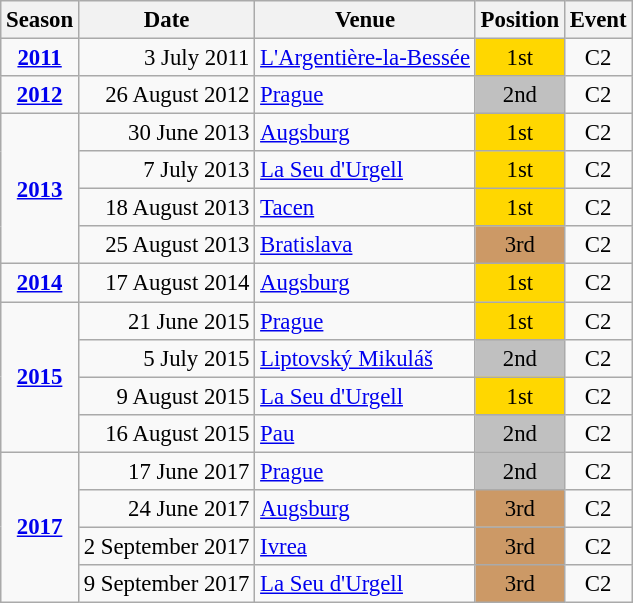<table class="wikitable" style="text-align:center; font-size:95%;">
<tr>
<th>Season</th>
<th>Date</th>
<th>Venue</th>
<th>Position</th>
<th>Event</th>
</tr>
<tr>
<td><strong><a href='#'>2011</a></strong></td>
<td align=right>3 July 2011</td>
<td align=left><a href='#'>L'Argentière-la-Bessée</a></td>
<td bgcolor=gold>1st</td>
<td>C2</td>
</tr>
<tr>
<td><strong><a href='#'>2012</a></strong></td>
<td align=right>26 August 2012</td>
<td align=left><a href='#'>Prague</a></td>
<td bgcolor=silver>2nd</td>
<td>C2</td>
</tr>
<tr>
<td rowspan=4><strong><a href='#'>2013</a></strong></td>
<td align=right>30 June 2013</td>
<td align=left><a href='#'>Augsburg</a></td>
<td bgcolor=gold>1st</td>
<td>C2</td>
</tr>
<tr>
<td align=right>7 July 2013</td>
<td align=left><a href='#'>La Seu d'Urgell</a></td>
<td bgcolor=gold>1st</td>
<td>C2</td>
</tr>
<tr>
<td align=right>18 August 2013</td>
<td align=left><a href='#'>Tacen</a></td>
<td bgcolor=gold>1st</td>
<td>C2</td>
</tr>
<tr>
<td align=right>25 August 2013</td>
<td align=left><a href='#'>Bratislava</a></td>
<td bgcolor=cc9966>3rd</td>
<td>C2</td>
</tr>
<tr>
<td><strong><a href='#'>2014</a></strong></td>
<td align=right>17 August 2014</td>
<td align=left><a href='#'>Augsburg</a></td>
<td bgcolor=gold>1st</td>
<td>C2</td>
</tr>
<tr>
<td rowspan=4><strong><a href='#'>2015</a></strong></td>
<td align=right>21 June 2015</td>
<td align=left><a href='#'>Prague</a></td>
<td bgcolor=gold>1st</td>
<td>C2</td>
</tr>
<tr>
<td align=right>5 July 2015</td>
<td align=left><a href='#'>Liptovský Mikuláš</a></td>
<td bgcolor=silver>2nd</td>
<td>C2</td>
</tr>
<tr>
<td align=right>9 August 2015</td>
<td align=left><a href='#'>La Seu d'Urgell</a></td>
<td bgcolor=gold>1st</td>
<td>C2</td>
</tr>
<tr>
<td align=right>16 August 2015</td>
<td align=left><a href='#'>Pau</a></td>
<td bgcolor=silver>2nd</td>
<td>C2</td>
</tr>
<tr>
<td rowspan=4><strong><a href='#'>2017</a></strong></td>
<td align=right>17 June 2017</td>
<td align=left><a href='#'>Prague</a></td>
<td bgcolor=silver>2nd</td>
<td>C2</td>
</tr>
<tr>
<td align=right>24 June 2017</td>
<td align=left><a href='#'>Augsburg</a></td>
<td bgcolor=cc9966>3rd</td>
<td>C2</td>
</tr>
<tr>
<td align=right>2 September 2017</td>
<td align=left><a href='#'>Ivrea</a></td>
<td bgcolor=cc9966>3rd</td>
<td>C2</td>
</tr>
<tr>
<td align=right>9 September 2017</td>
<td align=left><a href='#'>La Seu d'Urgell</a></td>
<td bgcolor=cc9966>3rd</td>
<td>C2</td>
</tr>
</table>
